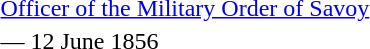<table>
<tr>
<td rowspan=2 style="width:60px; vertical-align:top;"></td>
<td><a href='#'>Officer of the Military Order of Savoy</a></td>
</tr>
<tr>
<td>— 12 June 1856</td>
</tr>
</table>
